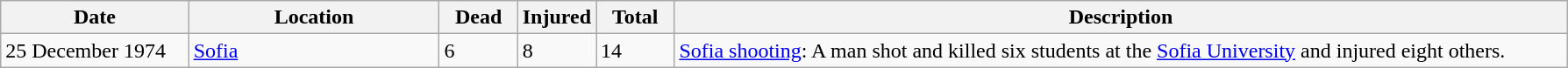<table class="wikitable sortable mw-datatable">
<tr>
<th width=12%>Date</th>
<th width=16%>Location</th>
<th width=5%>Dead</th>
<th width=5%>Injured</th>
<th width=5%>Total</th>
<th width=60%>Description</th>
</tr>
<tr>
<td>25 December 1974</td>
<td><a href='#'>Sofia</a></td>
<td>6</td>
<td>8</td>
<td>14</td>
<td><a href='#'>Sofia shooting</a>: A man shot and killed six students at the <a href='#'>Sofia University</a> and injured eight others.</td>
</tr>
</table>
